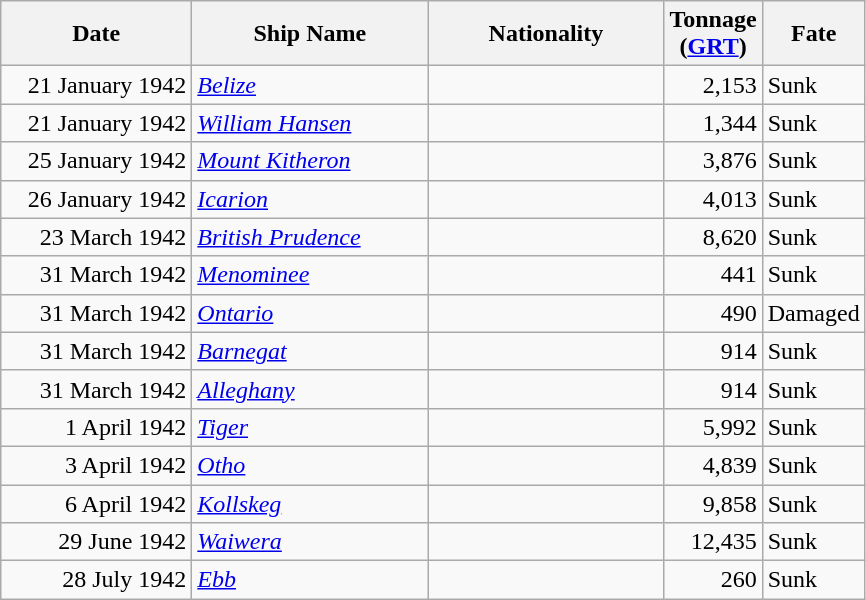<table class="wikitable sortable">
<tr>
<th width="120px">Date</th>
<th width="150px">Ship Name</th>
<th width="150px">Nationality</th>
<th width="25px">Tonnage<br>(<a href='#'>GRT</a>)</th>
<th width="50px">Fate</th>
</tr>
<tr>
<td align="right">21 January 1942</td>
<td align="left"><a href='#'><em>Belize</em></a></td>
<td align="left"></td>
<td align="right">2,153</td>
<td align="left">Sunk</td>
</tr>
<tr>
<td align="right">21 January 1942</td>
<td align="left"><a href='#'><em>William Hansen</em></a></td>
<td align="left"></td>
<td align="right">1,344</td>
<td align="left">Sunk</td>
</tr>
<tr>
<td align="right">25 January 1942</td>
<td align="left"><a href='#'><em>Mount Kitheron</em></a></td>
<td align="left"></td>
<td align="right">3,876</td>
<td align="left">Sunk</td>
</tr>
<tr>
<td align="right">26 January 1942</td>
<td align="left"><a href='#'><em>Icarion</em></a></td>
<td align="left"></td>
<td align="right">4,013</td>
<td align="left">Sunk</td>
</tr>
<tr>
<td align="right">23 March 1942</td>
<td align="left"><a href='#'><em>British Prudence</em></a></td>
<td align="left"></td>
<td align="right">8,620</td>
<td align="left">Sunk</td>
</tr>
<tr>
<td align="right">31 March 1942</td>
<td align="left"><a href='#'><em>Menominee</em></a></td>
<td align="left"></td>
<td align="right">441</td>
<td align="left">Sunk</td>
</tr>
<tr>
<td align="right">31 March 1942</td>
<td align="left"><a href='#'><em>Ontario</em></a></td>
<td align="left"></td>
<td align="right">490</td>
<td align="left">Damaged</td>
</tr>
<tr>
<td align="right">31 March 1942</td>
<td align="left"><a href='#'><em>Barnegat</em></a></td>
<td align="left"></td>
<td align="right">914</td>
<td align="left">Sunk</td>
</tr>
<tr>
<td align="right">31 March 1942</td>
<td align="left"><a href='#'><em>Alleghany</em></a></td>
<td align="left"></td>
<td align="right">914</td>
<td align="left">Sunk</td>
</tr>
<tr>
<td align="right">1 April 1942</td>
<td align="left"><a href='#'><em>Tiger</em></a></td>
<td align="left"></td>
<td align="right">5,992</td>
<td align="left">Sunk</td>
</tr>
<tr>
<td align="right">3 April 1942</td>
<td align="left"><a href='#'><em>Otho</em></a></td>
<td align="left"></td>
<td align="right">4,839</td>
<td align="left">Sunk</td>
</tr>
<tr>
<td align="right">6 April 1942</td>
<td align="left"><a href='#'><em>Kollskeg</em></a></td>
<td align="left"></td>
<td align="right">9,858</td>
<td align="left">Sunk</td>
</tr>
<tr>
<td align="right">29 June 1942</td>
<td align="left"><a href='#'><em>Waiwera</em></a></td>
<td align="left"></td>
<td align="right">12,435</td>
<td align="left">Sunk</td>
</tr>
<tr>
<td align="right">28 July 1942</td>
<td align="left"><a href='#'><em>Ebb</em></a></td>
<td align="left"></td>
<td align="right">260</td>
<td align="left">Sunk</td>
</tr>
</table>
